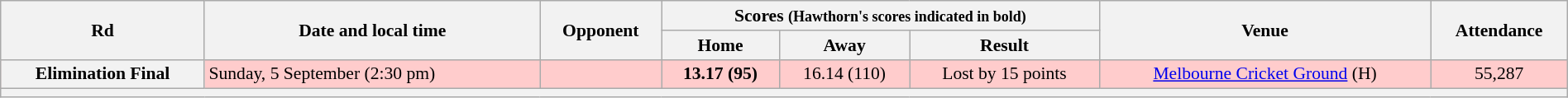<table class="wikitable" style="font-size:90%; text-align:center; width: 100%; margin-left: auto; margin-right: auto">
<tr>
<th rowspan="2">Rd</th>
<th rowspan="2">Date and local time</th>
<th rowspan="2">Opponent</th>
<th colspan="3">Scores <small>(Hawthorn's scores indicated in bold)</small></th>
<th rowspan="2">Venue</th>
<th rowspan="2">Attendance</th>
</tr>
<tr>
<th>Home</th>
<th>Away</th>
<th>Result</th>
</tr>
<tr style="background:#fcc;">
<th>Elimination Final</th>
<td align=left>Sunday, 5 September (2:30 pm)</td>
<td align=left></td>
<td><strong>13.17 (95)</strong></td>
<td>16.14 (110)</td>
<td>Lost by 15 points</td>
<td><a href='#'>Melbourne Cricket Ground</a> (H)</td>
<td>55,287</td>
</tr>
<tr>
<th colspan="8"></th>
</tr>
</table>
